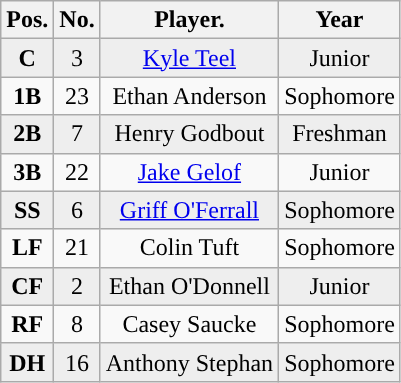<table class="wikitable non-sortable">
<tr>
<th style="text-align:center; ">Pos.</th>
<th style="text-align:center; ">No.</th>
<th style="text-align:center; ">Player.</th>
<th style="text-align:center; ">Year</th>
</tr>
<tr style="background:#eeeeee;text-align:center;">
<td><strong>C</strong></td>
<td>3</td>
<td><a href='#'>Kyle Teel</a></td>
<td>Junior</td>
</tr>
<tr style="text-align:center;">
<td><strong>1B</strong></td>
<td>23</td>
<td>Ethan Anderson</td>
<td>Sophomore</td>
</tr>
<tr style="background:#eeeeee;text-align:center;">
<td><strong>2B</strong></td>
<td>7</td>
<td>Henry Godbout</td>
<td>Freshman</td>
</tr>
<tr style="text-align:center;">
<td><strong>3B</strong></td>
<td>22</td>
<td><a href='#'>Jake Gelof</a></td>
<td>Junior</td>
</tr>
<tr style="background:#eeeeee;text-align:center;">
<td><strong>SS</strong></td>
<td>6</td>
<td><a href='#'>Griff O'Ferrall</a></td>
<td>Sophomore</td>
</tr>
<tr style="text-align:center;">
<td><strong>LF</strong></td>
<td>21</td>
<td>Colin Tuft</td>
<td>Sophomore</td>
</tr>
<tr style="background:#eeeeee;text-align:center;">
<td><strong>CF</strong></td>
<td>2</td>
<td>Ethan O'Donnell</td>
<td>Junior</td>
</tr>
<tr style="text-align:center;">
<td><strong>RF</strong></td>
<td>8</td>
<td>Casey Saucke</td>
<td>Sophomore</td>
</tr>
<tr style="background:#eeeeee;text-align:center;">
<td><strong>DH</strong></td>
<td>16</td>
<td>Anthony Stephan</td>
<td>Sophomore</td>
</tr>
</table>
